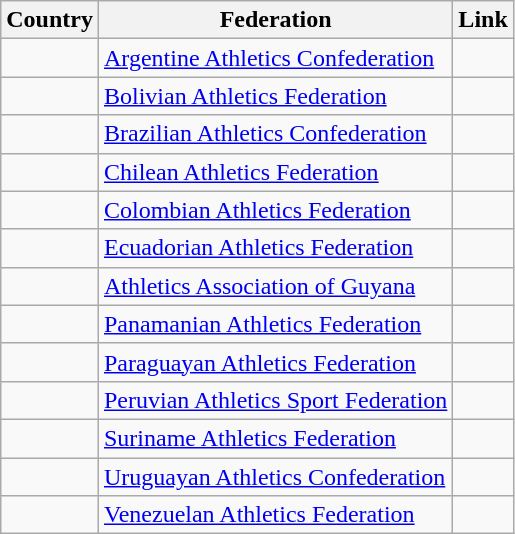<table class=wikitable>
<tr>
<th>Country</th>
<th>Federation</th>
<th>Link</th>
</tr>
<tr>
<td></td>
<td><a href='#'>Argentine Athletics Confederation</a></td>
<td></td>
</tr>
<tr>
<td></td>
<td><a href='#'>Bolivian Athletics Federation</a></td>
<td></td>
</tr>
<tr>
<td></td>
<td><a href='#'>Brazilian Athletics Confederation</a></td>
<td></td>
</tr>
<tr>
<td></td>
<td><a href='#'>Chilean Athletics Federation</a></td>
<td></td>
</tr>
<tr>
<td></td>
<td><a href='#'>Colombian Athletics Federation</a></td>
<td></td>
</tr>
<tr>
<td></td>
<td><a href='#'>Ecuadorian Athletics Federation</a></td>
<td></td>
</tr>
<tr>
<td></td>
<td><a href='#'>Athletics Association of Guyana</a></td>
<td> </td>
</tr>
<tr>
<td></td>
<td><a href='#'>Panamanian Athletics Federation</a></td>
<td></td>
</tr>
<tr>
<td></td>
<td><a href='#'>Paraguayan Athletics Federation</a></td>
<td></td>
</tr>
<tr>
<td></td>
<td><a href='#'>Peruvian Athletics Sport Federation</a></td>
<td></td>
</tr>
<tr>
<td></td>
<td><a href='#'>Suriname Athletics Federation</a></td>
<td></td>
</tr>
<tr>
<td></td>
<td><a href='#'>Uruguayan Athletics Confederation</a></td>
<td></td>
</tr>
<tr>
<td></td>
<td><a href='#'>Venezuelan Athletics Federation</a></td>
<td></td>
</tr>
</table>
